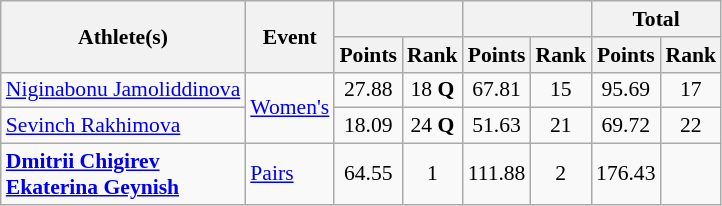<table class="wikitable" style="font-size:90%">
<tr>
<th rowspan=2>Athlete(s)</th>
<th rowspan=2>Event</th>
<th colspan=2></th>
<th colspan=2></th>
<th colspan=2>Total</th>
</tr>
<tr>
<th>Points</th>
<th>Rank</th>
<th>Points</th>
<th>Rank</th>
<th>Points</th>
<th>Rank</th>
</tr>
<tr align=center>
<td align=left><a href='#'>Niginabonu Jamoliddinova</a></td>
<td rowspan=2 align=left><a href='#'>Women's</a></td>
<td>27.88</td>
<td>18 <strong>Q</strong></td>
<td>67.81</td>
<td>15</td>
<td>95.69</td>
<td>17</td>
</tr>
<tr align=center>
<td align=left><a href='#'>Sevinch Rakhimova</a></td>
<td>18.09</td>
<td>24 <strong>Q</strong></td>
<td>51.63</td>
<td>21</td>
<td>69.72</td>
<td>22</td>
</tr>
<tr align=center>
<td align=left><strong><a href='#'>Dmitrii Chigirev</a><br><a href='#'>Ekaterina Geynish</a></strong></td>
<td align=left><a href='#'>Pairs</a></td>
<td>64.55</td>
<td>1</td>
<td>111.88</td>
<td>2</td>
<td>176.43</td>
<td></td>
</tr>
</table>
